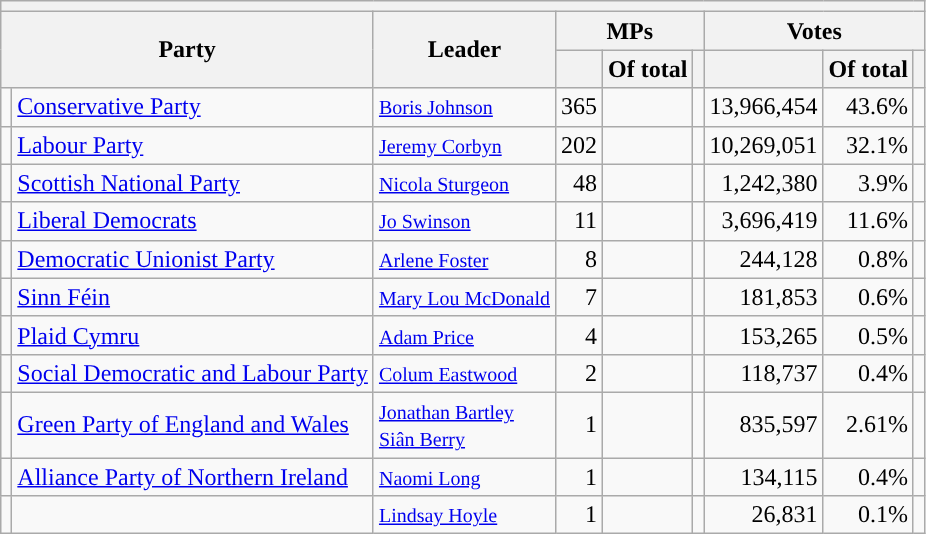<table class="wikitable sortable" style="text-align:center;">
<tr>
<th colspan="9"></th>
</tr>
<tr>
<th colspan="2" rowspan="2">Party</th>
<th rowspan="2">Leader</th>
<th colspan="3">MPs</th>
<th colspan="3">Votes</th>
</tr>
<tr>
<th></th>
<th>Of total</th>
<th class="unsortable"></th>
<th></th>
<th>Of total</th>
<th class="unsortable"></th>
</tr>
<tr>
<td style="color:inherit;background:"></td>
<td style="text-align:left;"><a href='#'>Conservative Party</a></td>
<td style="text-align:left;"><small><a href='#'>Boris Johnson</a></small></td>
<td style="text-align:right;">365</td>
<td style="text-align:right;"></td>
<td data-sort-value=""></td>
<td style="text-align:right;">13,966,454</td>
<td style="text-align:right;">43.6%</td>
<td></td>
</tr>
<tr>
<td style="color:inherit;background:"></td>
<td style="text-align:left;"><a href='#'>Labour Party</a></td>
<td style="text-align:left;"><small><a href='#'>Jeremy Corbyn</a></small></td>
<td style="text-align:right;">202</td>
<td style="text-align:right;"></td>
<td data-sort-value=""></td>
<td style="text-align:right;">10,269,051</td>
<td style="text-align:right;">32.1%</td>
<td></td>
</tr>
<tr>
<td style="color:inherit;background:"></td>
<td style="text-align:left;"><a href='#'>Scottish National Party</a></td>
<td style="text-align:left;"><small><a href='#'>Nicola Sturgeon</a></small></td>
<td style="text-align:right;">48</td>
<td style="text-align:right;"></td>
<td data-sort-value=""></td>
<td style="text-align:right;">1,242,380</td>
<td style="text-align:right;">3.9%</td>
<td></td>
</tr>
<tr>
<td style="color:inherit;background:"></td>
<td style="text-align:left;"><a href='#'>Liberal Democrats</a></td>
<td style="text-align:left;"><small><a href='#'>Jo Swinson</a></small></td>
<td style="text-align:right;">11</td>
<td style="text-align:right;"></td>
<td data-sort-value=""></td>
<td style="text-align:right;">3,696,419</td>
<td style="text-align:right;">11.6%</td>
<td></td>
</tr>
<tr>
<td style="color:inherit;background:"></td>
<td style="text-align:left;"><a href='#'>Democratic Unionist Party</a></td>
<td style="text-align:left;"><small><a href='#'>Arlene Foster</a></small></td>
<td style="text-align:right;">8</td>
<td style="text-align:right;"></td>
<td data-sort-value=""></td>
<td style="text-align:right;">244,128</td>
<td style="text-align:right;">0.8%</td>
<td></td>
</tr>
<tr>
<td style="color:inherit;background:"></td>
<td style="text-align:left;"><a href='#'>Sinn Féin</a></td>
<td style="text-align:left;"><small><a href='#'>Mary Lou McDonald</a></small></td>
<td style="text-align:right;">7</td>
<td style="text-align:right;"></td>
<td data-sort-value=""></td>
<td style="text-align:right;">181,853</td>
<td style="text-align:right;">0.6%</td>
<td></td>
</tr>
<tr>
<td style="color:inherit;background:"></td>
<td style="text-align:left;"><a href='#'>Plaid Cymru</a></td>
<td style="text-align:left;"><small><a href='#'>Adam Price</a></small></td>
<td style="text-align:right;">4</td>
<td style="text-align:right;"></td>
<td data-sort-value=""></td>
<td style="text-align:right;">153,265</td>
<td style="text-align:right;">0.5%</td>
<td></td>
</tr>
<tr>
<td style="color:inherit;background:"></td>
<td style="text-align:left;"><a href='#'>Social Democratic and Labour Party</a></td>
<td style="text-align:left;"><small><a href='#'>Colum Eastwood</a></small></td>
<td style="text-align:right;">2</td>
<td style="text-align:right;"></td>
<td data-sort-value=""></td>
<td style="text-align:right;">118,737</td>
<td style="text-align:right;">0.4%</td>
<td></td>
</tr>
<tr>
<td style="color:inherit;background:"></td>
<td style="text-align:left;"><a href='#'>Green Party of England and Wales</a></td>
<td style="text-align:left;"><small><a href='#'>Jonathan Bartley</a><br><a href='#'>Siân Berry</a></small></td>
<td style="text-align:right;">1</td>
<td style="text-align:right;"></td>
<td data-sort-value=""></td>
<td style="text-align:right;">835,597</td>
<td style="text-align:right;">2.61%</td>
<td></td>
</tr>
<tr>
<td style="color:inherit;background:"></td>
<td style="text-align:left;"><a href='#'>Alliance Party of Northern Ireland</a></td>
<td style="text-align:left;"><small><a href='#'>Naomi Long</a></small></td>
<td style="text-align:right;">1</td>
<td style="text-align:right;"></td>
<td data-sort-value=""></td>
<td style="text-align:right;">134,115</td>
<td style="text-align:right;">0.4%</td>
<td></td>
</tr>
<tr>
<td style="color:inherit;background:"></td>
<td></td>
<td style="text-align:left;"><small><a href='#'>Lindsay Hoyle</a></small></td>
<td style="text-align:right;">1</td>
<td style="text-align:right;"></td>
<td data-sort-value=""></td>
<td style="text-align:right;">26,831</td>
<td style="text-align:right;">0.1%</td>
<td></td>
</tr>
</table>
